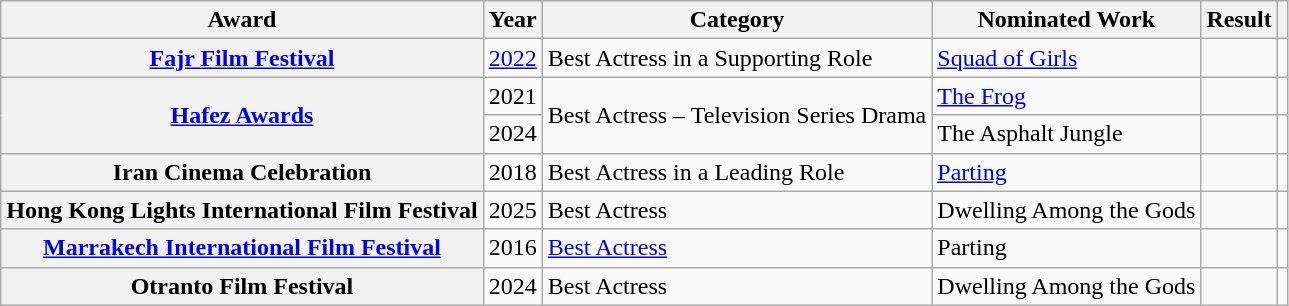<table class="wikitable sortable plainrowheaders">
<tr>
<th scope="col">Award</th>
<th scope="col">Year</th>
<th scope="col">Category</th>
<th scope="col">Nominated Work</th>
<th scope="col">Result</th>
<th scope="col" class="unsortable"></th>
</tr>
<tr>
<th scope="row"><a href='#'>Fajr Film Festival</a></th>
<td><a href='#'>2022</a></td>
<td>Best Actress in a Supporting Role</td>
<td><a href='#'>Squad of Girls</a></td>
<td></td>
<td></td>
</tr>
<tr>
<th rowspan="2" scope="row"><a href='#'>Hafez Awards</a></th>
<td>2021</td>
<td rowspan="2">Best Actress – Television Series Drama</td>
<td><a href='#'>The Frog</a></td>
<td></td>
<td></td>
</tr>
<tr>
<td>2024</td>
<td>The Asphalt Jungle</td>
<td></td>
<td></td>
</tr>
<tr>
<th scope="row">Iran Cinema Celebration</th>
<td>2018</td>
<td>Best Actress in a Leading Role</td>
<td><a href='#'>Parting</a></td>
<td></td>
<td></td>
</tr>
<tr>
<th scope="row">Hong Kong Lights International Film Festival</th>
<td>2025</td>
<td>Best Actress</td>
<td>Dwelling Among the Gods</td>
<td></td>
<td></td>
</tr>
<tr>
<th scope="row"><a href='#'>Marrakech International Film Festival</a></th>
<td>2016</td>
<td><a href='#'>Best Actress</a></td>
<td>Parting</td>
<td></td>
<td></td>
</tr>
<tr>
<th scope="row">Otranto Film Festival</th>
<td>2024</td>
<td>Best Actress</td>
<td>Dwelling Among the Gods</td>
<td></td>
<td></td>
</tr>
</table>
